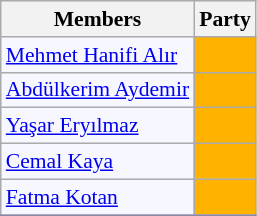<table class=wikitable style="border:1px solid #8888aa; background-color:#f7f8ff; padding:0px; font-size:90%;">
<tr>
<th>Members</th>
<th colspan="2">Party</th>
</tr>
<tr>
<td><a href='#'>Mehmet Hanifi Alır</a></td>
<td style="background: #ffb300"></td>
</tr>
<tr>
<td><a href='#'>Abdülkerim Aydemir</a></td>
<td style="background: #ffb300"></td>
</tr>
<tr>
<td><a href='#'>Yaşar Eryılmaz</a></td>
<td style="background: #ffb300"></td>
</tr>
<tr>
<td><a href='#'>Cemal Kaya</a></td>
<td style="background: #ffb300"></td>
</tr>
<tr>
<td><a href='#'>Fatma Kotan</a></td>
<td style="background: #ffb300"></td>
</tr>
<tr>
</tr>
</table>
